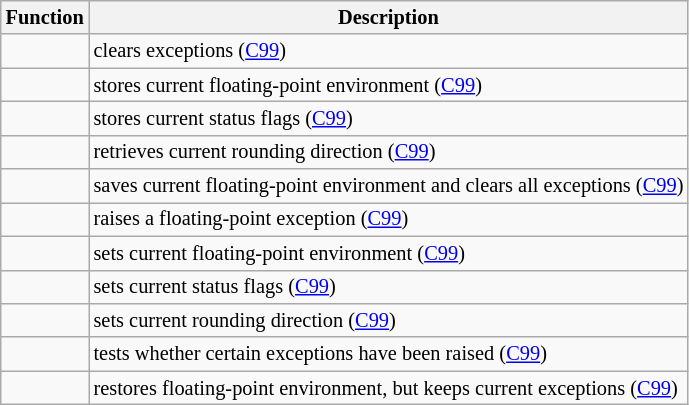<table class="wikitable" style="font-size:0.85em">
<tr>
<th>Function</th>
<th>Description</th>
</tr>
<tr>
<td><code></code></td>
<td>clears exceptions (<a href='#'>C99</a>)</td>
</tr>
<tr>
<td><code></code></td>
<td>stores current floating-point environment (<a href='#'>C99</a>)</td>
</tr>
<tr>
<td><code></code></td>
<td>stores current status flags (<a href='#'>C99</a>)</td>
</tr>
<tr>
<td><code></code></td>
<td>retrieves current rounding direction (<a href='#'>C99</a>)</td>
</tr>
<tr>
<td><code></code></td>
<td>saves current floating-point environment and clears all exceptions (<a href='#'>C99</a>)</td>
</tr>
<tr>
<td><code></code></td>
<td>raises a floating-point exception (<a href='#'>C99</a>)</td>
</tr>
<tr>
<td><code></code></td>
<td>sets current floating-point environment (<a href='#'>C99</a>)</td>
</tr>
<tr>
<td><code></code></td>
<td>sets current status flags (<a href='#'>C99</a>)</td>
</tr>
<tr>
<td><code></code></td>
<td>sets current rounding direction (<a href='#'>C99</a>)</td>
</tr>
<tr>
<td><code></code></td>
<td>tests whether certain exceptions have been raised (<a href='#'>C99</a>)</td>
</tr>
<tr>
<td><code></code></td>
<td>restores floating-point environment, but keeps current exceptions (<a href='#'>C99</a>)</td>
</tr>
</table>
